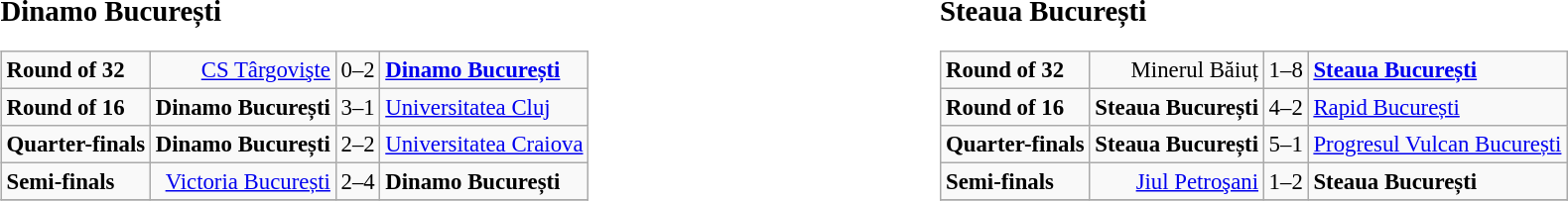<table width=100%>
<tr>
<td width=50% valign=top><br><big><strong>Dinamo București</strong></big><table class="wikitable" style="font-size: 95%;">
<tr>
<td><strong>Round of 32</strong></td>
<td align=right><a href='#'>CS Târgovişte</a></td>
<td align="center">0–2</td>
<td><strong><a href='#'>Dinamo București</a></strong></td>
</tr>
<tr>
<td><strong>Round of 16</strong></td>
<td align=right><strong>Dinamo București</strong></td>
<td align="center">3–1</td>
<td><a href='#'>Universitatea Cluj</a></td>
</tr>
<tr>
<td><strong>Quarter-finals</strong></td>
<td align=right><strong>Dinamo București</strong></td>
<td align="center">2–2 </td>
<td><a href='#'>Universitatea Craiova</a></td>
</tr>
<tr>
<td><strong>Semi-finals</strong></td>
<td align=right><a href='#'>Victoria București</a></td>
<td align="center">2–4</td>
<td><strong>Dinamo București</strong></td>
</tr>
<tr>
</tr>
</table>
</td>
<td width=50% valign=top><br><big><strong>Steaua București</strong></big><table class="wikitable" style="font-size: 95%;">
<tr>
<td><strong>Round of 32</strong></td>
<td align=right>Minerul Băiuț</td>
<td align="center">1–8</td>
<td><strong><a href='#'>Steaua București</a></strong></td>
</tr>
<tr>
<td><strong>Round of 16</strong></td>
<td align=right><strong>Steaua București</strong></td>
<td align="center">4–2</td>
<td><a href='#'>Rapid București</a></td>
</tr>
<tr>
<td><strong>Quarter-finals</strong></td>
<td align=right><strong>Steaua București</strong></td>
<td align="center">5–1</td>
<td><a href='#'>Progresul Vulcan București</a></td>
</tr>
<tr>
<td><strong>Semi-finals</strong></td>
<td align=right><a href='#'>Jiul Petroşani</a></td>
<td align="center">1–2</td>
<td><strong>Steaua București</strong></td>
</tr>
<tr valign=top>
</tr>
</table>
</td>
</tr>
</table>
